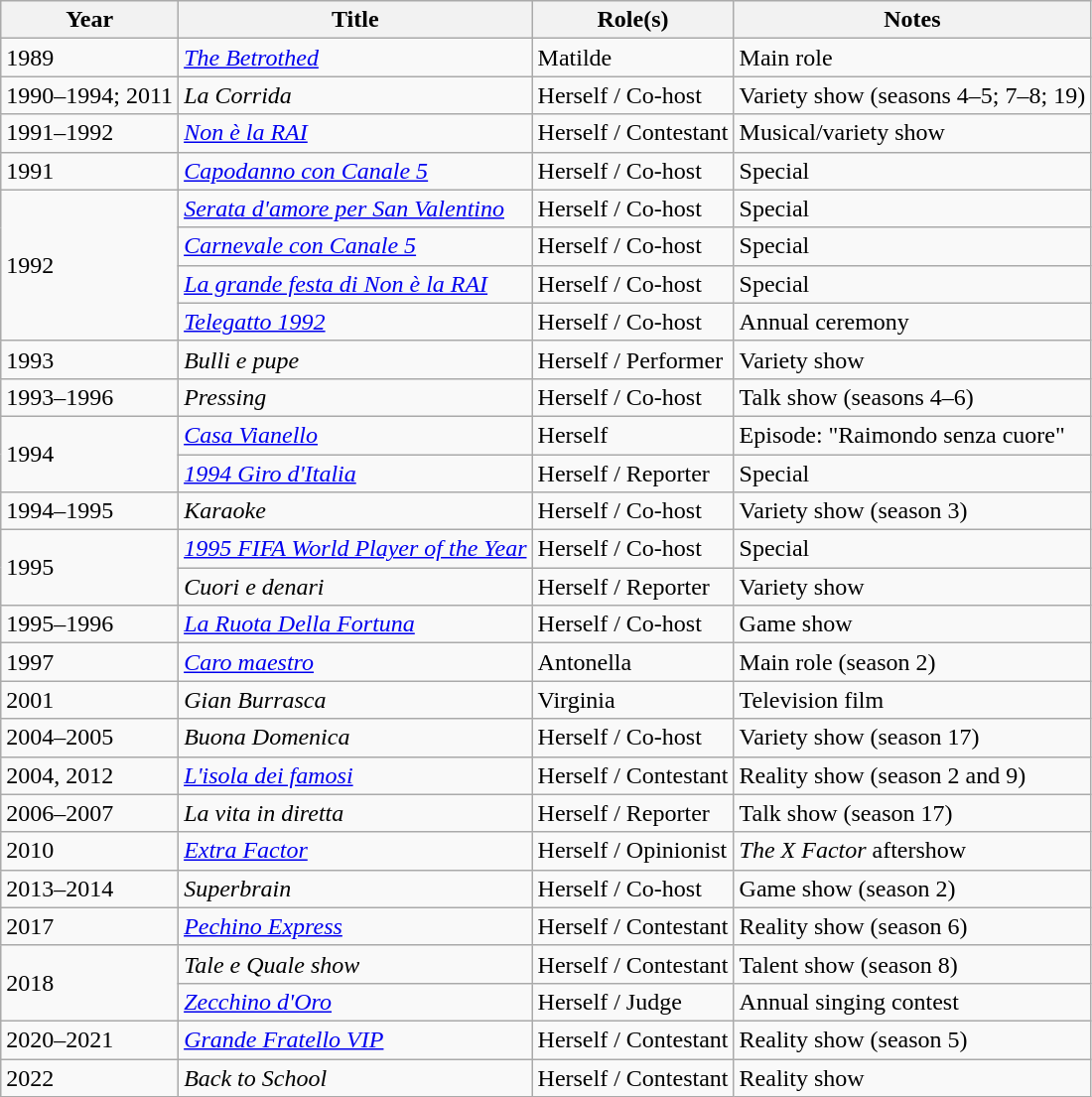<table class="wikitable plainrowheaders sortable">
<tr>
<th scope="col">Year</th>
<th scope="col">Title</th>
<th scope="col">Role(s)</th>
<th scope="col" class="unsortable">Notes</th>
</tr>
<tr>
<td>1989</td>
<td><em><a href='#'>The Betrothed</a></em></td>
<td>Matilde</td>
<td>Main role</td>
</tr>
<tr>
<td>1990–1994; 2011</td>
<td><em>La Corrida</em></td>
<td>Herself / Co-host</td>
<td>Variety show (seasons 4–5; 7–8; 19)</td>
</tr>
<tr>
<td>1991–1992</td>
<td><em><a href='#'>Non è la RAI</a></em></td>
<td>Herself / Contestant</td>
<td>Musical/variety show</td>
</tr>
<tr>
<td>1991</td>
<td><em><a href='#'>Capodanno con Canale 5</a></em></td>
<td>Herself / Co-host</td>
<td>Special</td>
</tr>
<tr>
<td rowspan="4">1992</td>
<td><em><a href='#'>Serata d'amore per San Valentino</a></em></td>
<td>Herself / Co-host</td>
<td>Special</td>
</tr>
<tr>
<td><em><a href='#'>Carnevale con Canale 5</a></em></td>
<td>Herself / Co-host</td>
<td>Special</td>
</tr>
<tr>
<td><em><a href='#'>La grande festa di Non è la RAI</a></em></td>
<td>Herself / Co-host</td>
<td>Special</td>
</tr>
<tr>
<td><em><a href='#'>Telegatto 1992</a></em></td>
<td>Herself / Co-host</td>
<td>Annual ceremony</td>
</tr>
<tr>
<td>1993</td>
<td><em>Bulli e pupe</em></td>
<td>Herself / Performer</td>
<td>Variety show</td>
</tr>
<tr>
<td>1993–1996</td>
<td><em>Pressing</em></td>
<td>Herself / Co-host</td>
<td>Talk show (seasons 4–6)</td>
</tr>
<tr>
<td rowspan="2">1994</td>
<td><em><a href='#'>Casa Vianello</a></em></td>
<td>Herself</td>
<td>Episode: "Raimondo senza cuore"</td>
</tr>
<tr>
<td><em><a href='#'>1994 Giro d'Italia</a></em></td>
<td>Herself / Reporter</td>
<td>Special</td>
</tr>
<tr>
<td>1994–1995</td>
<td><em>Karaoke</em></td>
<td>Herself / Co-host</td>
<td>Variety show (season 3)</td>
</tr>
<tr>
<td rowspan="2">1995</td>
<td><em><a href='#'>1995 FIFA World Player of the Year</a></em></td>
<td>Herself / Co-host</td>
<td>Special</td>
</tr>
<tr>
<td><em>Cuori e denari</em></td>
<td>Herself / Reporter</td>
<td>Variety show</td>
</tr>
<tr>
<td>1995–1996</td>
<td><em><a href='#'>La Ruota Della Fortuna</a></em></td>
<td>Herself / Co-host</td>
<td>Game show</td>
</tr>
<tr>
<td>1997</td>
<td><em><a href='#'>Caro maestro</a></em></td>
<td>Antonella</td>
<td>Main role (season 2)</td>
</tr>
<tr>
<td>2001</td>
<td><em>Gian Burrasca</em></td>
<td>Virginia</td>
<td>Television film</td>
</tr>
<tr>
<td>2004–2005</td>
<td><em>Buona Domenica</em></td>
<td>Herself / Co-host</td>
<td>Variety show (season 17)</td>
</tr>
<tr>
<td>2004, 2012</td>
<td><em><a href='#'>L'isola dei famosi</a></em></td>
<td>Herself / Contestant</td>
<td>Reality show (season 2 and 9)</td>
</tr>
<tr>
<td>2006–2007</td>
<td><em>La vita in diretta</em></td>
<td>Herself / Reporter</td>
<td>Talk show (season 17)</td>
</tr>
<tr>
<td>2010</td>
<td><em><a href='#'>Extra Factor</a></em></td>
<td>Herself / Opinionist</td>
<td><em>The X Factor</em> aftershow</td>
</tr>
<tr>
<td>2013–2014</td>
<td><em>Superbrain</em></td>
<td>Herself / Co-host</td>
<td>Game show (season 2)</td>
</tr>
<tr>
<td>2017</td>
<td><em><a href='#'>Pechino Express</a></em></td>
<td>Herself / Contestant</td>
<td>Reality show (season 6)</td>
</tr>
<tr>
<td rowspan="2">2018</td>
<td><em>Tale e Quale show</em></td>
<td>Herself / Contestant</td>
<td>Talent show (season 8)</td>
</tr>
<tr>
<td><em><a href='#'>Zecchino d'Oro</a></em></td>
<td>Herself / Judge</td>
<td>Annual singing contest</td>
</tr>
<tr>
<td>2020–2021</td>
<td><em><a href='#'>Grande Fratello VIP</a></em></td>
<td>Herself / Contestant</td>
<td>Reality show (season 5)</td>
</tr>
<tr>
<td>2022</td>
<td><em>Back to School</em></td>
<td>Herself / Contestant</td>
<td>Reality show</td>
</tr>
</table>
